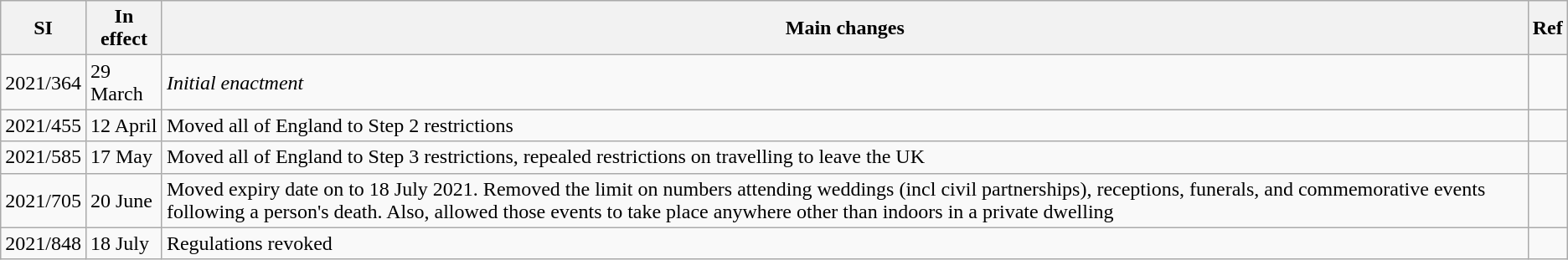<table class="wikitable">
<tr>
<th>SI</th>
<th>In effect</th>
<th>Main changes</th>
<th>Ref</th>
</tr>
<tr>
<td>2021/364</td>
<td>29 March</td>
<td><em>Initial enactment</em></td>
<td></td>
</tr>
<tr>
<td>2021/455</td>
<td>12 April</td>
<td>Moved all of England to Step 2 restrictions</td>
<td></td>
</tr>
<tr>
<td>2021/585</td>
<td>17 May</td>
<td>Moved all of England to Step 3 restrictions, repealed restrictions on travelling to leave the UK</td>
<td></td>
</tr>
<tr>
<td>2021/705</td>
<td>20 June</td>
<td>Moved expiry date on to 18 July 2021. Removed the limit on numbers attending weddings (incl civil partnerships), receptions, funerals, and commemorative events following a person's death. Also, allowed those events to take place anywhere other than indoors in a private dwelling</td>
<td></td>
</tr>
<tr>
<td>2021/848</td>
<td>18 July</td>
<td>Regulations revoked</td>
<td></td>
</tr>
</table>
